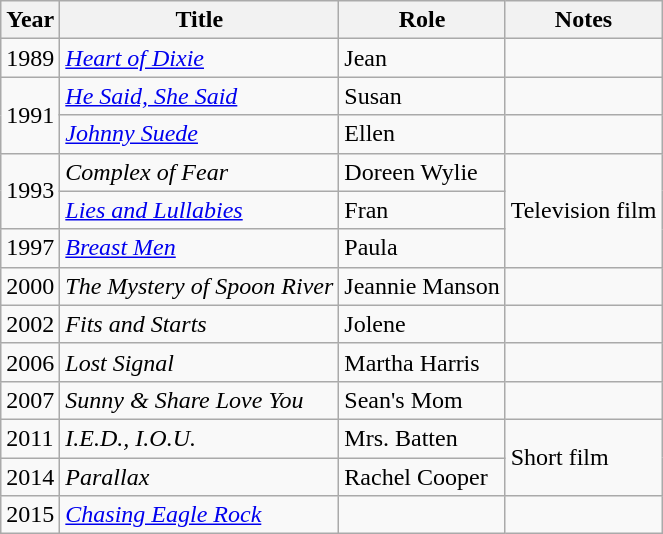<table class="wikitable sortable">
<tr>
<th>Year</th>
<th>Title</th>
<th>Role</th>
<th>Notes</th>
</tr>
<tr>
<td>1989</td>
<td><em><a href='#'>Heart of Dixie</a></em></td>
<td>Jean</td>
<td></td>
</tr>
<tr>
<td rowspan="2">1991</td>
<td><em><a href='#'>He Said, She Said</a></em></td>
<td>Susan</td>
<td></td>
</tr>
<tr>
<td><em><a href='#'>Johnny Suede</a></em></td>
<td>Ellen</td>
<td></td>
</tr>
<tr>
<td rowspan="2">1993</td>
<td><em>Complex of Fear</em></td>
<td>Doreen Wylie</td>
<td rowspan="3">Television film</td>
</tr>
<tr>
<td><em><a href='#'>Lies and Lullabies</a></em></td>
<td>Fran</td>
</tr>
<tr>
<td>1997</td>
<td><em><a href='#'>Breast Men</a></em></td>
<td>Paula</td>
</tr>
<tr>
<td>2000</td>
<td><em>The Mystery of Spoon River</em></td>
<td>Jeannie Manson</td>
<td></td>
</tr>
<tr>
<td>2002</td>
<td><em>Fits and Starts</em></td>
<td>Jolene</td>
<td></td>
</tr>
<tr>
<td>2006</td>
<td><em>Lost Signal</em></td>
<td>Martha Harris</td>
<td></td>
</tr>
<tr>
<td>2007</td>
<td><em>Sunny & Share Love You</em></td>
<td>Sean's Mom</td>
<td></td>
</tr>
<tr>
<td>2011</td>
<td><em>I.E.D., I.O.U.</em></td>
<td>Mrs. Batten</td>
<td rowspan="2">Short film</td>
</tr>
<tr>
<td>2014</td>
<td><em>Parallax</em></td>
<td>Rachel Cooper</td>
</tr>
<tr>
<td>2015</td>
<td><em><a href='#'>Chasing Eagle Rock</a></em></td>
<td></td>
<td></td>
</tr>
</table>
